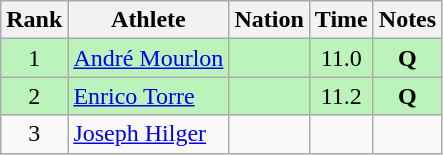<table class="wikitable sortable" style="text-align:center">
<tr>
<th>Rank</th>
<th>Athlete</th>
<th>Nation</th>
<th>Time</th>
<th>Notes</th>
</tr>
<tr bgcolor=bbf3bb>
<td>1</td>
<td align="left"><a href='#'>André Mourlon</a></td>
<td align="left"></td>
<td>11.0</td>
<td><strong>Q</strong></td>
</tr>
<tr bgcolor=bbf3bb>
<td>2</td>
<td align="left"><a href='#'>Enrico Torre</a></td>
<td align="left"></td>
<td>11.2</td>
<td><strong>Q</strong></td>
</tr>
<tr>
<td>3</td>
<td align="left"><a href='#'>Joseph Hilger</a></td>
<td align="left"></td>
<td></td>
<td></td>
</tr>
</table>
